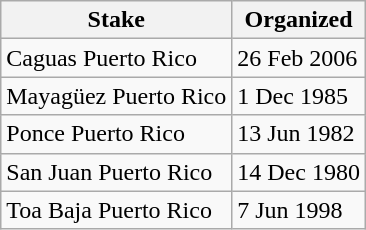<table class="wikitable sortable">
<tr>
<th>Stake</th>
<th data-sort-type=date>Organized</th>
</tr>
<tr>
<td>Caguas Puerto Rico</td>
<td>26 Feb 2006</td>
</tr>
<tr>
<td>Mayagüez Puerto Rico</td>
<td>1 Dec 1985</td>
</tr>
<tr>
<td>Ponce Puerto Rico</td>
<td>13 Jun 1982</td>
</tr>
<tr>
<td>San Juan Puerto Rico</td>
<td>14 Dec 1980</td>
</tr>
<tr>
<td>Toa Baja Puerto Rico</td>
<td>7 Jun 1998</td>
</tr>
</table>
